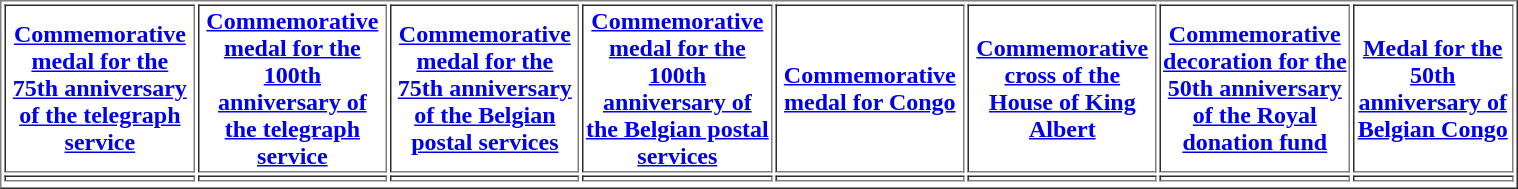<table align="center" border="1"  cellpadding="1" width="80%">
<tr>
<th width="10%"><a href='#'>Commemorative medal for the 75th anniversary of the telegraph service</a></th>
<th width="10%"><a href='#'>Commemorative medal for the 100th anniversary of the telegraph service</a></th>
<th width="10%"><a href='#'>Commemorative medal for the 75th anniversary of the Belgian postal services</a></th>
<th width="10%"><a href='#'>Commemorative medal for the 100th anniversary of the Belgian postal services</a></th>
<th width="10%"><a href='#'>Commemorative medal for Congo</a></th>
<th width="10%"><a href='#'>Commemorative cross of the House of King Albert</a></th>
<th width="10%"><a href='#'>Commemorative decoration for the 50th anniversary of the Royal donation fund</a></th>
<th width="10%"><a href='#'>Medal for the 50th anniversary of Belgian Congo</a></th>
</tr>
<tr>
<td></td>
<td></td>
<td></td>
<td></td>
<td></td>
<td></td>
<td></td>
<td></td>
</tr>
<tr>
</tr>
</table>
